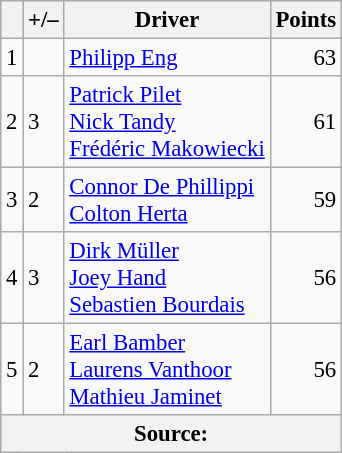<table class="wikitable" style="font-size: 95%;">
<tr>
<th scope="col"></th>
<th scope="col">+/–</th>
<th scope="col">Driver</th>
<th scope="col">Points</th>
</tr>
<tr>
<td align=center>1</td>
<td align="left"></td>
<td> <a href='#'>Philipp Eng</a></td>
<td align=right>63</td>
</tr>
<tr>
<td align=center>2</td>
<td align="left"> 3</td>
<td> <a href='#'>Patrick Pilet</a><br> <a href='#'>Nick Tandy</a><br> <a href='#'>Frédéric Makowiecki</a></td>
<td align=right>61</td>
</tr>
<tr>
<td align=center>3</td>
<td align="left"> 2</td>
<td> <a href='#'>Connor De Phillippi</a><br> <a href='#'>Colton Herta</a></td>
<td align=right>59</td>
</tr>
<tr>
<td align=center>4</td>
<td align="left"> 3</td>
<td> <a href='#'>Dirk Müller</a><br> <a href='#'>Joey Hand</a><br> <a href='#'>Sebastien Bourdais</a></td>
<td align=right>56</td>
</tr>
<tr>
<td align=center>5</td>
<td align="left"> 2</td>
<td> <a href='#'>Earl Bamber</a><br> <a href='#'>Laurens Vanthoor</a><br> <a href='#'>Mathieu Jaminet</a></td>
<td align=right>56</td>
</tr>
<tr>
<th colspan=5>Source:</th>
</tr>
</table>
